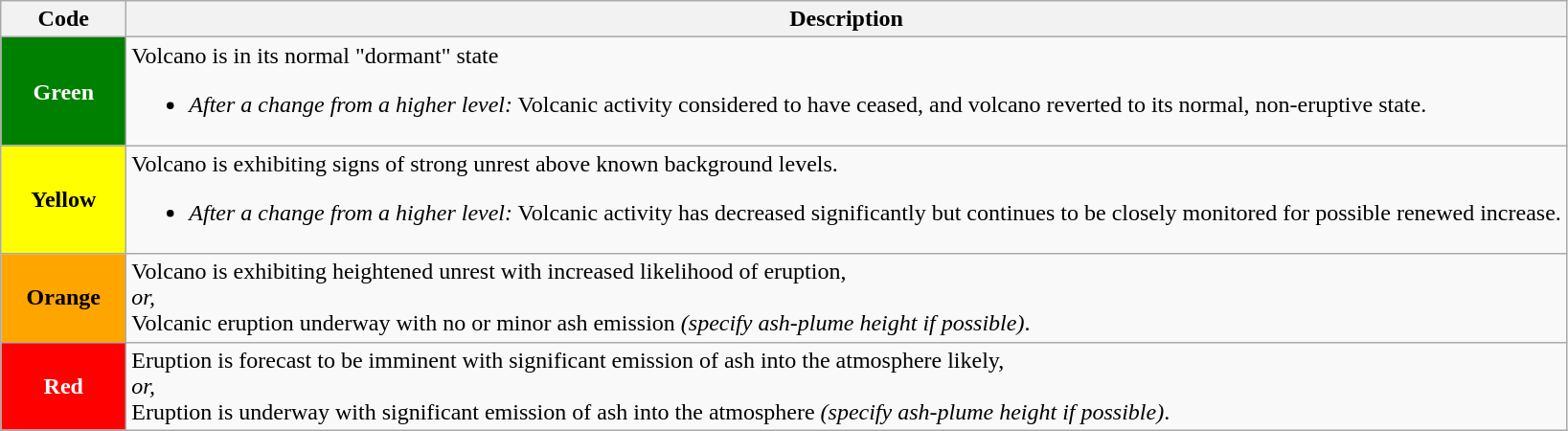<table class="wikitable">
<tr>
<th width=80>Code</th>
<th>Description</th>
</tr>
<tr>
<th style="background: green; color: white; ">Green</th>
<td>Volcano is in its normal "dormant" state<br><ul><li><em>After a change from a higher level:</em> Volcanic activity considered to have ceased, and volcano reverted to its normal, non-eruptive state.</li></ul></td>
</tr>
<tr>
<th style="background: yellow; color: black; ">Yellow</th>
<td>Volcano is exhibiting signs of strong unrest above known background levels.<br><ul><li><em>After a change from a higher level:</em> Volcanic activity has decreased significantly but continues to be closely monitored for possible renewed increase.</li></ul></td>
</tr>
<tr>
<th style="background: orange; color: black; ">Orange</th>
<td>Volcano is exhibiting heightened unrest with increased likelihood of eruption,<br><em>or,</em><br>Volcanic eruption underway with no or minor ash emission <em>(specify ash-plume height if possible)</em>.</td>
</tr>
<tr>
<th style="background: red; color: white; ">Red</th>
<td>Eruption is forecast to be imminent with significant emission of ash into the atmosphere likely,<br><em>or,</em><br>Eruption is underway with significant emission of ash into the atmosphere <em>(specify ash-plume height if possible)</em>.</td>
</tr>
</table>
